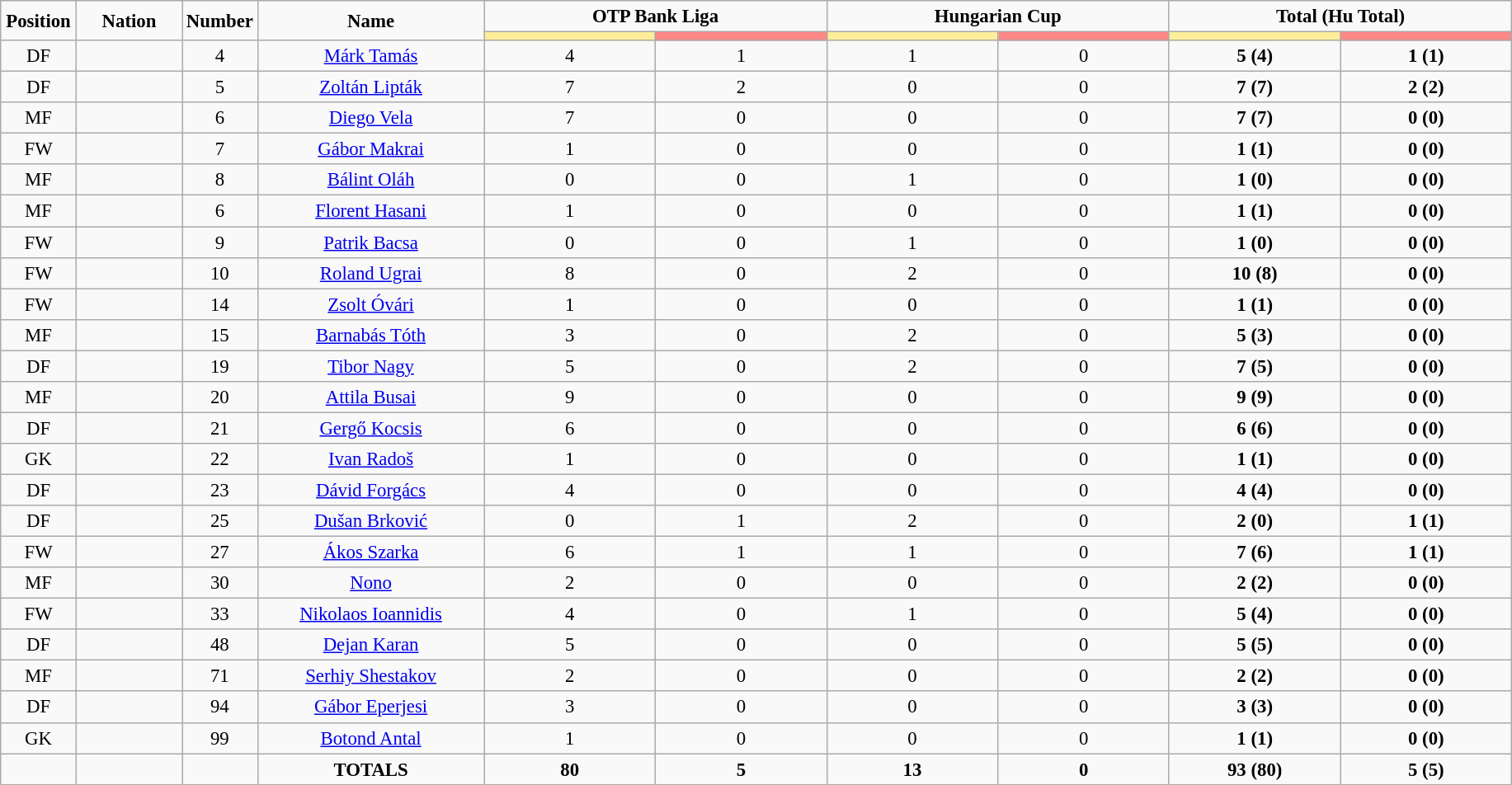<table class="wikitable" style="font-size: 95%; text-align: center;">
<tr>
<td rowspan="2" width="5%" align="center"><strong>Position</strong></td>
<td rowspan="2" width="7%" align="center"><strong>Nation</strong></td>
<td rowspan="2" width="5%" align="center"><strong>Number</strong></td>
<td rowspan="2" width="15%" align="center"><strong>Name</strong></td>
<td colspan="2" align="center"><strong>OTP Bank Liga</strong></td>
<td colspan="2" align="center"><strong>Hungarian Cup</strong></td>
<td colspan="2" align="center"><strong>Total (Hu Total)</strong></td>
</tr>
<tr>
<th width=60 style="background: #FFEE99"></th>
<th width=60 style="background: #FF8888"></th>
<th width=60 style="background: #FFEE99"></th>
<th width=60 style="background: #FF8888"></th>
<th width=60 style="background: #FFEE99"></th>
<th width=60 style="background: #FF8888"></th>
</tr>
<tr>
<td>DF</td>
<td></td>
<td>4</td>
<td><a href='#'>Márk Tamás</a></td>
<td>4</td>
<td>1</td>
<td>1</td>
<td>0</td>
<td><strong>5 (4)</strong></td>
<td><strong>1 (1)</strong></td>
</tr>
<tr>
<td>DF</td>
<td></td>
<td>5</td>
<td><a href='#'>Zoltán Lipták</a></td>
<td>7</td>
<td>2</td>
<td>0</td>
<td>0</td>
<td><strong>7 (7)</strong></td>
<td><strong>2 (2)</strong></td>
</tr>
<tr>
<td>MF</td>
<td></td>
<td>6</td>
<td><a href='#'>Diego Vela</a></td>
<td>7</td>
<td>0</td>
<td>0</td>
<td>0</td>
<td><strong>7 (7)</strong></td>
<td><strong>0 (0)</strong></td>
</tr>
<tr>
<td>FW</td>
<td></td>
<td>7</td>
<td><a href='#'>Gábor Makrai</a></td>
<td>1</td>
<td>0</td>
<td>0</td>
<td>0</td>
<td><strong>1 (1)</strong></td>
<td><strong>0 (0)</strong></td>
</tr>
<tr>
<td>MF</td>
<td></td>
<td>8</td>
<td><a href='#'>Bálint Oláh</a></td>
<td>0</td>
<td>0</td>
<td>1</td>
<td>0</td>
<td><strong>1 (0)</strong></td>
<td><strong>0 (0)</strong></td>
</tr>
<tr>
<td>MF</td>
<td></td>
<td>6</td>
<td><a href='#'>Florent Hasani</a></td>
<td>1</td>
<td>0</td>
<td>0</td>
<td>0</td>
<td><strong>1 (1)</strong></td>
<td><strong>0 (0)</strong></td>
</tr>
<tr>
<td>FW</td>
<td></td>
<td>9</td>
<td><a href='#'>Patrik Bacsa</a></td>
<td>0</td>
<td>0</td>
<td>1</td>
<td>0</td>
<td><strong>1 (0)</strong></td>
<td><strong>0 (0)</strong></td>
</tr>
<tr>
<td>FW</td>
<td></td>
<td>10</td>
<td><a href='#'>Roland Ugrai</a></td>
<td>8</td>
<td>0</td>
<td>2</td>
<td>0</td>
<td><strong>10 (8)</strong></td>
<td><strong>0 (0)</strong></td>
</tr>
<tr>
<td>FW</td>
<td></td>
<td>14</td>
<td><a href='#'>Zsolt Óvári</a></td>
<td>1</td>
<td>0</td>
<td>0</td>
<td>0</td>
<td><strong>1 (1)</strong></td>
<td><strong>0 (0)</strong></td>
</tr>
<tr>
<td>MF</td>
<td></td>
<td>15</td>
<td><a href='#'>Barnabás Tóth</a></td>
<td>3</td>
<td>0</td>
<td>2</td>
<td>0</td>
<td><strong>5 (3)</strong></td>
<td><strong>0 (0)</strong></td>
</tr>
<tr>
<td>DF</td>
<td></td>
<td>19</td>
<td><a href='#'>Tibor Nagy</a></td>
<td>5</td>
<td>0</td>
<td>2</td>
<td>0</td>
<td><strong>7 (5)</strong></td>
<td><strong>0 (0)</strong></td>
</tr>
<tr>
<td>MF</td>
<td></td>
<td>20</td>
<td><a href='#'>Attila Busai</a></td>
<td>9</td>
<td>0</td>
<td>0</td>
<td>0</td>
<td><strong>9 (9)</strong></td>
<td><strong>0 (0)</strong></td>
</tr>
<tr>
<td>DF</td>
<td></td>
<td>21</td>
<td><a href='#'>Gergő Kocsis</a></td>
<td>6</td>
<td>0</td>
<td>0</td>
<td>0</td>
<td><strong>6 (6)</strong></td>
<td><strong>0 (0)</strong></td>
</tr>
<tr>
<td>GK</td>
<td></td>
<td>22</td>
<td><a href='#'>Ivan Radoš</a></td>
<td>1</td>
<td>0</td>
<td>0</td>
<td>0</td>
<td><strong>1 (1)</strong></td>
<td><strong>0 (0)</strong></td>
</tr>
<tr>
<td>DF</td>
<td></td>
<td>23</td>
<td><a href='#'>Dávid Forgács</a></td>
<td>4</td>
<td>0</td>
<td>0</td>
<td>0</td>
<td><strong>4 (4)</strong></td>
<td><strong>0 (0)</strong></td>
</tr>
<tr>
<td>DF</td>
<td></td>
<td>25</td>
<td><a href='#'>Dušan Brković</a></td>
<td>0</td>
<td>1</td>
<td>2</td>
<td>0</td>
<td><strong>2 (0)</strong></td>
<td><strong>1 (1)</strong></td>
</tr>
<tr>
<td>FW</td>
<td></td>
<td>27</td>
<td><a href='#'>Ákos Szarka</a></td>
<td>6</td>
<td>1</td>
<td>1</td>
<td>0</td>
<td><strong>7 (6)</strong></td>
<td><strong>1 (1)</strong></td>
</tr>
<tr>
<td>MF</td>
<td></td>
<td>30</td>
<td><a href='#'>Nono</a></td>
<td>2</td>
<td>0</td>
<td>0</td>
<td>0</td>
<td><strong>2 (2)</strong></td>
<td><strong>0 (0)</strong></td>
</tr>
<tr>
<td>FW</td>
<td></td>
<td>33</td>
<td><a href='#'>Nikolaos Ioannidis</a></td>
<td>4</td>
<td>0</td>
<td>1</td>
<td>0</td>
<td><strong>5 (4)</strong></td>
<td><strong>0 (0)</strong></td>
</tr>
<tr>
<td>DF</td>
<td></td>
<td>48</td>
<td><a href='#'>Dejan Karan</a></td>
<td>5</td>
<td>0</td>
<td>0</td>
<td>0</td>
<td><strong>5 (5)</strong></td>
<td><strong>0 (0)</strong></td>
</tr>
<tr>
<td>MF</td>
<td></td>
<td>71</td>
<td><a href='#'>Serhiy Shestakov</a></td>
<td>2</td>
<td>0</td>
<td>0</td>
<td>0</td>
<td><strong>2 (2)</strong></td>
<td><strong>0 (0)</strong></td>
</tr>
<tr>
<td>DF</td>
<td></td>
<td>94</td>
<td><a href='#'>Gábor Eperjesi</a></td>
<td>3</td>
<td>0</td>
<td>0</td>
<td>0</td>
<td><strong>3 (3)</strong></td>
<td><strong>0 (0)</strong></td>
</tr>
<tr>
<td>GK</td>
<td></td>
<td>99</td>
<td><a href='#'>Botond Antal</a></td>
<td>1</td>
<td>0</td>
<td>0</td>
<td>0</td>
<td><strong>1 (1)</strong></td>
<td><strong>0 (0)</strong></td>
</tr>
<tr>
<td></td>
<td></td>
<td></td>
<td><strong>TOTALS</strong></td>
<td><strong>80</strong></td>
<td><strong>5</strong></td>
<td><strong>13</strong></td>
<td><strong>0</strong></td>
<td><strong>93 (80)</strong></td>
<td><strong>5 (5)</strong></td>
</tr>
<tr>
</tr>
</table>
